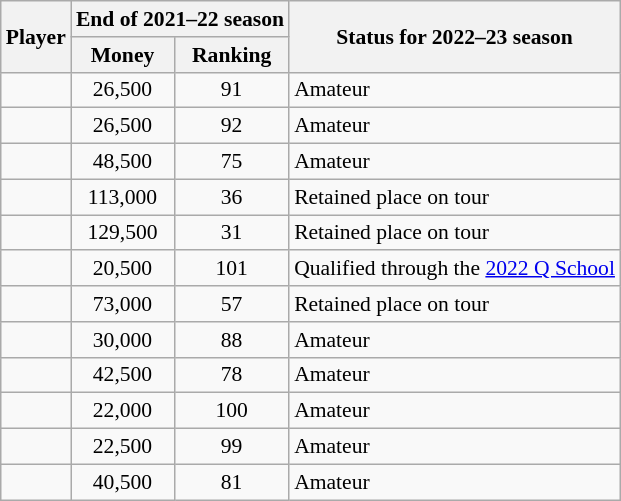<table class="wikitable sortable" style="text-align:center; font-size:90%">
<tr>
<th rowspan=2>Player</th>
<th colspan=2>End of 2021–22 season</th>
<th rowspan=2>Status for 2022–23 season</th>
</tr>
<tr>
<th>Money</th>
<th>Ranking</th>
</tr>
<tr>
<td align=left></td>
<td>26,500</td>
<td>91</td>
<td align=left>Amateur</td>
</tr>
<tr>
<td align=left></td>
<td>26,500</td>
<td>92</td>
<td align=left>Amateur</td>
</tr>
<tr>
<td align=left></td>
<td>48,500</td>
<td>75</td>
<td align=left>Amateur</td>
</tr>
<tr>
<td align=left></td>
<td>113,000</td>
<td>36</td>
<td align=left>Retained place on tour</td>
</tr>
<tr>
<td align=left></td>
<td>129,500</td>
<td>31</td>
<td align=left>Retained place on tour</td>
</tr>
<tr>
<td align=left></td>
<td>20,500</td>
<td>101</td>
<td align=left>Qualified through the <a href='#'>2022 Q School</a></td>
</tr>
<tr>
<td align=left></td>
<td>73,000</td>
<td>57</td>
<td align=left>Retained place on tour</td>
</tr>
<tr>
<td align=left></td>
<td>30,000</td>
<td>88</td>
<td align=left>Amateur</td>
</tr>
<tr>
<td align=left></td>
<td>42,500</td>
<td>78</td>
<td align=left>Amateur</td>
</tr>
<tr>
<td align=left></td>
<td>22,000</td>
<td>100</td>
<td align=left>Amateur</td>
</tr>
<tr>
<td align=left></td>
<td>22,500</td>
<td>99</td>
<td align=left>Amateur</td>
</tr>
<tr>
<td align=left></td>
<td>40,500</td>
<td>81</td>
<td align=left>Amateur</td>
</tr>
</table>
